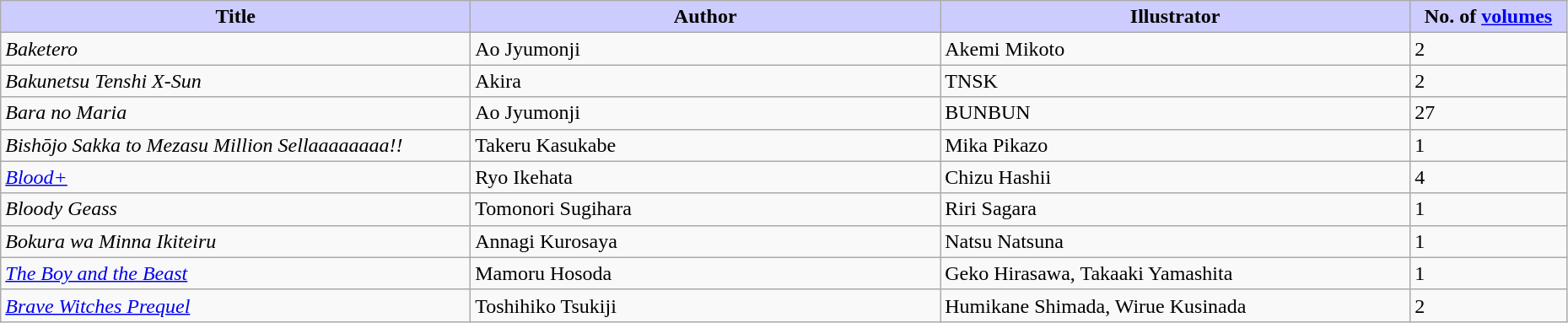<table class="wikitable" style="width: 98%;">
<tr>
<th width=30% style="background:#ccf;">Title</th>
<th width=30% style="background:#ccf;">Author</th>
<th width=30% style="background:#ccf;">Illustrator</th>
<th width=10% style="background:#ccf;">No. of <a href='#'>volumes</a></th>
</tr>
<tr>
<td><em>Baketero</em></td>
<td>Ao Jyumonji</td>
<td>Akemi Mikoto</td>
<td>2</td>
</tr>
<tr>
<td><em>Bakunetsu Tenshi X-Sun</em></td>
<td>Akira</td>
<td>TNSK</td>
<td>2</td>
</tr>
<tr>
<td><em>Bara no Maria</em></td>
<td>Ao Jyumonji</td>
<td>BUNBUN</td>
<td>27</td>
</tr>
<tr>
<td><em>Bishōjo Sakka to Mezasu Million Sellaaaaaaaa!!</em></td>
<td>Takeru Kasukabe</td>
<td>Mika Pikazo</td>
<td>1</td>
</tr>
<tr>
<td><em><a href='#'>Blood+</a></em></td>
<td>Ryo Ikehata</td>
<td>Chizu Hashii</td>
<td>4</td>
</tr>
<tr>
<td><em>Bloody Geass</em></td>
<td>Tomonori Sugihara</td>
<td>Riri Sagara</td>
<td>1</td>
</tr>
<tr>
<td><em>Bokura wa Minna Ikiteiru</em></td>
<td>Annagi Kurosaya</td>
<td>Natsu Natsuna</td>
<td>1</td>
</tr>
<tr>
<td><em><a href='#'>The Boy and the Beast</a></em></td>
<td>Mamoru Hosoda</td>
<td>Geko Hirasawa, Takaaki Yamashita</td>
<td>1</td>
</tr>
<tr>
<td><em><a href='#'>Brave Witches Prequel</a></em></td>
<td>Toshihiko Tsukiji</td>
<td>Humikane Shimada, Wirue Kusinada</td>
<td>2</td>
</tr>
</table>
